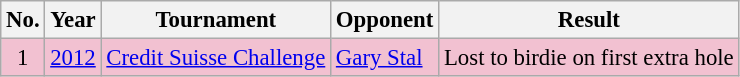<table class="wikitable" style="font-size:95%;">
<tr>
<th>No.</th>
<th>Year</th>
<th>Tournament</th>
<th>Opponent</th>
<th>Result</th>
</tr>
<tr style="background:#F2C1D1;">
<td align=center>1</td>
<td><a href='#'>2012</a></td>
<td><a href='#'>Credit Suisse Challenge</a></td>
<td> <a href='#'>Gary Stal</a></td>
<td>Lost to birdie on first extra hole</td>
</tr>
</table>
